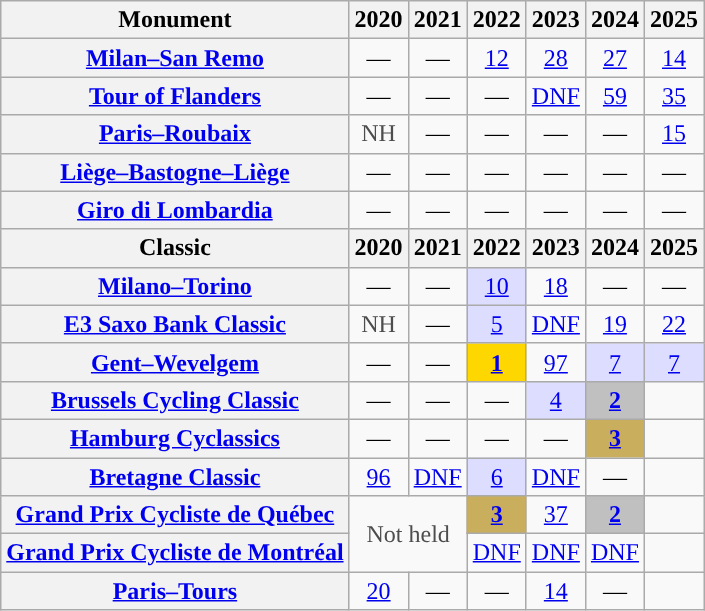<table class="wikitable plainrowheaders">
<tr>
<th>Monument</th>
<th scope="col">2020</th>
<th scope="col">2021</th>
<th scope="col">2022</th>
<th scope="col">2023</th>
<th scope="col">2024</th>
<th scope="col">2025</th>
</tr>
<tr style="text-align:center;">
<th scope="row"><a href='#'>Milan–San Remo</a></th>
<td>—</td>
<td>—</td>
<td><a href='#'>12</a></td>
<td><a href='#'>28</a></td>
<td><a href='#'>27</a></td>
<td><a href='#'>14</a></td>
</tr>
<tr style="text-align:center;">
<th scope="row"><a href='#'>Tour of Flanders</a></th>
<td>—</td>
<td>—</td>
<td>—</td>
<td><a href='#'>DNF</a></td>
<td><a href='#'>59</a></td>
<td><a href='#'>35</a></td>
</tr>
<tr style="text-align:center;">
<th scope="row"><a href='#'>Paris–Roubaix</a></th>
<td style="color:#4d4d4d;">NH</td>
<td>—</td>
<td>—</td>
<td>—</td>
<td>—</td>
<td><a href='#'>15</a></td>
</tr>
<tr style="text-align:center;">
<th scope="row"><a href='#'>Liège–Bastogne–Liège</a></th>
<td>—</td>
<td>—</td>
<td>—</td>
<td>—</td>
<td>—</td>
<td>—</td>
</tr>
<tr style="text-align:center;">
<th scope="row"><a href='#'>Giro di Lombardia</a></th>
<td>—</td>
<td>—</td>
<td>—</td>
<td>—</td>
<td>—</td>
<td>—</td>
</tr>
<tr>
<th>Classic</th>
<th scope="col">2020</th>
<th scope="col">2021</th>
<th scope="col">2022</th>
<th scope="col">2023</th>
<th scope="col">2024</th>
<th scope="col">2025</th>
</tr>
<tr style="text-align:center;">
<th scope="row"><a href='#'>Milano–Torino</a></th>
<td>—</td>
<td>—</td>
<td style="background:#ddf;"><a href='#'>10</a></td>
<td><a href='#'>18</a></td>
<td>—</td>
<td>—</td>
</tr>
<tr style="text-align:center;">
<th scope="row"><a href='#'>E3 Saxo Bank Classic</a></th>
<td style="color:#4d4d4d;">NH</td>
<td>—</td>
<td style="background:#ddf;"><a href='#'>5</a></td>
<td><a href='#'>DNF</a></td>
<td><a href='#'>19</a></td>
<td><a href='#'>22</a></td>
</tr>
<tr style="text-align:center;">
<th scope="row"><a href='#'>Gent–Wevelgem</a></th>
<td>—</td>
<td>—</td>
<td style="background:gold;"><a href='#'><strong>1</strong></a></td>
<td><a href='#'>97</a></td>
<td style="background:#ddf;"><a href='#'>7</a></td>
<td style="background:#ddf;"><a href='#'>7</a></td>
</tr>
<tr style="text-align:center;">
<th scope="row"><a href='#'>Brussels Cycling Classic</a></th>
<td>—</td>
<td>—</td>
<td>—</td>
<td style="background:#ddf;"><a href='#'>4</a></td>
<td style="background:silver;"><a href='#'><strong>2</strong></a></td>
<td></td>
</tr>
<tr style="text-align:center;">
<th scope="row"><a href='#'>Hamburg Cyclassics</a></th>
<td>—</td>
<td>—</td>
<td>—</td>
<td>—</td>
<td style="background:#C9AE5D;"><a href='#'><strong>3</strong></a></td>
<td></td>
</tr>
<tr style="text-align:center;">
<th scope="row"><a href='#'>Bretagne Classic</a></th>
<td><a href='#'>96</a></td>
<td><a href='#'>DNF</a></td>
<td style="background:#ddf;"><a href='#'>6</a></td>
<td><a href='#'>DNF</a></td>
<td>—</td>
<td></td>
</tr>
<tr style="text-align:center;">
<th scope="row"><a href='#'>Grand Prix Cycliste de Québec</a></th>
<td style="color:#4d4d4d;" colspan=2 rowspan=2>Not held</td>
<td style="background:#C9AE5D;"><a href='#'><strong>3</strong></a></td>
<td><a href='#'>37</a></td>
<td style="background:silver;"><a href='#'><strong>2</strong></a></td>
<td></td>
</tr>
<tr style="text-align:center;">
<th scope="row"><a href='#'>Grand Prix Cycliste de Montréal</a></th>
<td><a href='#'>DNF</a></td>
<td><a href='#'>DNF</a></td>
<td><a href='#'>DNF</a></td>
<td></td>
</tr>
<tr style="text-align:center;">
<th scope="row"><a href='#'>Paris–Tours</a></th>
<td><a href='#'>20</a></td>
<td>—</td>
<td>—</td>
<td><a href='#'>14</a></td>
<td>—</td>
<td></td>
</tr>
</table>
